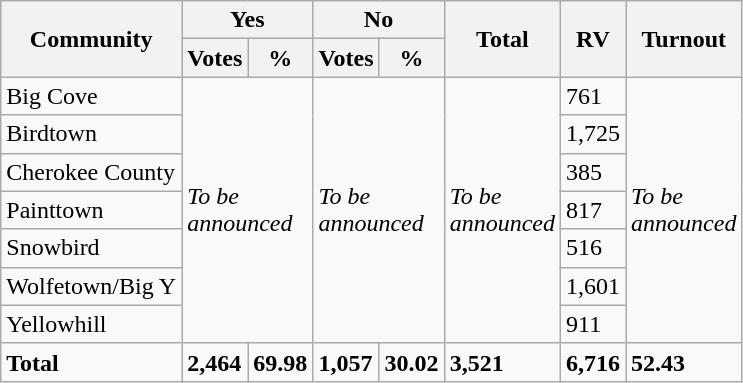<table class="wikitable sortable">
<tr>
<th rowspan="2">Community</th>
<th colspan="2">Yes</th>
<th colspan="2">No</th>
<th rowspan="2">Total</th>
<th rowspan="2">RV</th>
<th rowspan="2">Turnout</th>
</tr>
<tr>
<th>Votes</th>
<th>%</th>
<th>Votes</th>
<th>%</th>
</tr>
<tr>
<td>Big Cove</td>
<td colspan="2" rowspan="7"><em>To be</em><br><em>announced</em></td>
<td colspan="2" rowspan="7"><em>To be</em><br><em>announced</em></td>
<td rowspan="7"><em>To be</em><br><em>announced</em></td>
<td>761</td>
<td rowspan="7"><em>To be</em><br><em>announced</em></td>
</tr>
<tr>
<td>Birdtown</td>
<td>1,725</td>
</tr>
<tr>
<td>Cherokee County</td>
<td>385</td>
</tr>
<tr>
<td>Painttown</td>
<td>817</td>
</tr>
<tr>
<td>Snowbird</td>
<td>516</td>
</tr>
<tr>
<td>Wolfetown/Big Y</td>
<td>1,601</td>
</tr>
<tr>
<td>Yellowhill</td>
<td>911</td>
</tr>
<tr>
<td><strong>Total</strong></td>
<td><strong>2,464</strong></td>
<td><strong>69.98</strong></td>
<td><strong>1,057</strong></td>
<td><strong>30.02</strong></td>
<td><strong>3,521</strong></td>
<td><strong>6,716</strong></td>
<td><strong>52.43</strong></td>
</tr>
</table>
